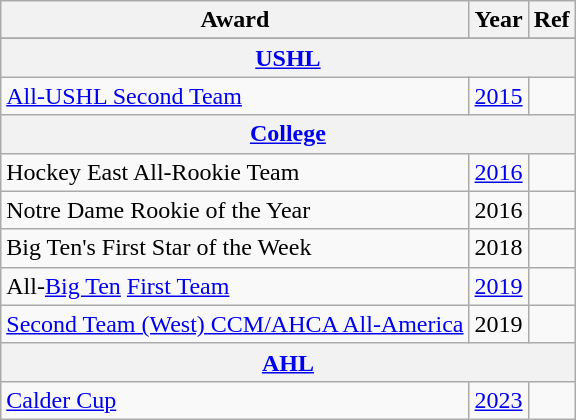<table class="wikitable">
<tr>
<th>Award</th>
<th>Year</th>
<th>Ref</th>
</tr>
<tr>
</tr>
<tr>
<th colspan="3"><a href='#'>USHL</a></th>
</tr>
<tr>
<td><a href='#'>All-USHL Second Team</a></td>
<td><a href='#'>2015</a></td>
<td></td>
</tr>
<tr>
<th colspan="3"><a href='#'>College</a></th>
</tr>
<tr>
<td>Hockey East All-Rookie Team</td>
<td><a href='#'>2016</a></td>
<td></td>
</tr>
<tr>
<td>Notre Dame Rookie of the Year</td>
<td>2016</td>
<td></td>
</tr>
<tr>
<td>Big Ten's First Star of the Week</td>
<td>2018</td>
<td></td>
</tr>
<tr>
<td>All-<a href='#'>Big Ten</a> <a href='#'>First Team</a></td>
<td><a href='#'>2019</a></td>
<td></td>
</tr>
<tr>
<td><a href='#'>Second Team (West) CCM/AHCA All-America</a></td>
<td>2019</td>
<td></td>
</tr>
<tr>
<th colspan="3"><a href='#'>AHL</a></th>
</tr>
<tr>
<td><a href='#'>Calder Cup</a></td>
<td><a href='#'>2023</a></td>
<td></td>
</tr>
</table>
